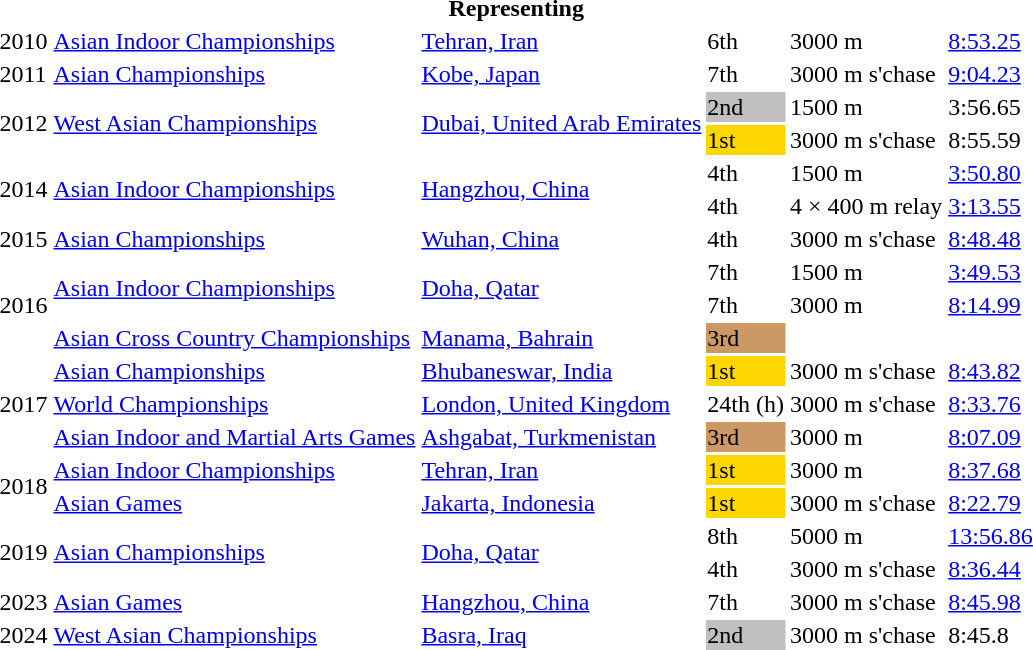<table>
<tr>
<th colspan="6">Representing </th>
</tr>
<tr>
<td>2010</td>
<td><a href='#'>Asian Indoor Championships</a></td>
<td><a href='#'>Tehran, Iran</a></td>
<td>6th</td>
<td>3000 m</td>
<td><a href='#'>8:53.25</a></td>
</tr>
<tr>
<td>2011</td>
<td><a href='#'>Asian Championships</a></td>
<td><a href='#'>Kobe, Japan</a></td>
<td>7th</td>
<td>3000 m s'chase</td>
<td><a href='#'>9:04.23</a></td>
</tr>
<tr>
<td rowspan=2>2012</td>
<td rowspan=2><a href='#'>West Asian Championships</a></td>
<td rowspan=2><a href='#'>Dubai, United Arab Emirates</a></td>
<td bgcolor=silver>2nd</td>
<td>1500 m</td>
<td>3:56.65</td>
</tr>
<tr>
<td bgcolor=gold>1st</td>
<td>3000 m s'chase</td>
<td>8:55.59</td>
</tr>
<tr>
<td rowspan=2>2014</td>
<td rowspan=2><a href='#'>Asian Indoor Championships</a></td>
<td rowspan=2><a href='#'>Hangzhou, China</a></td>
<td>4th</td>
<td>1500 m</td>
<td><a href='#'>3:50.80</a></td>
</tr>
<tr>
<td>4th</td>
<td>4 × 400 m relay</td>
<td><a href='#'>3:13.55</a></td>
</tr>
<tr>
<td>2015</td>
<td><a href='#'>Asian Championships</a></td>
<td><a href='#'>Wuhan, China</a></td>
<td>4th</td>
<td>3000 m s'chase</td>
<td><a href='#'>8:48.48</a></td>
</tr>
<tr>
<td rowspan=3>2016</td>
<td rowspan=2><a href='#'>Asian Indoor Championships</a></td>
<td rowspan=2><a href='#'>Doha, Qatar</a></td>
<td>7th</td>
<td>1500 m</td>
<td><a href='#'>3:49.53</a></td>
</tr>
<tr>
<td>7th</td>
<td>3000 m</td>
<td><a href='#'>8:14.99</a></td>
</tr>
<tr>
<td><a href='#'>Asian Cross Country Championships</a></td>
<td><a href='#'>Manama, Bahrain</a></td>
<td bgcolor=cc9966>3rd</td>
<td></td>
<td></td>
</tr>
<tr>
<td rowspan=3>2017</td>
<td><a href='#'>Asian Championships</a></td>
<td><a href='#'>Bhubaneswar, India</a></td>
<td bgcolor=gold>1st</td>
<td>3000 m s'chase</td>
<td><a href='#'>8:43.82</a></td>
</tr>
<tr>
<td><a href='#'>World Championships</a></td>
<td><a href='#'>London, United Kingdom</a></td>
<td>24th (h)</td>
<td>3000 m s'chase</td>
<td><a href='#'>8:33.76</a></td>
</tr>
<tr>
<td><a href='#'>Asian Indoor and Martial Arts Games</a></td>
<td><a href='#'>Ashgabat, Turkmenistan</a></td>
<td bgcolor=cc9966>3rd</td>
<td>3000 m</td>
<td><a href='#'>8:07.09</a></td>
</tr>
<tr>
<td rowspan=2>2018</td>
<td><a href='#'>Asian Indoor Championships</a></td>
<td><a href='#'>Tehran, Iran</a></td>
<td bgcolor=gold>1st</td>
<td>3000 m</td>
<td><a href='#'>8:37.68</a></td>
</tr>
<tr>
<td><a href='#'>Asian Games</a></td>
<td><a href='#'>Jakarta, Indonesia</a></td>
<td bgcolor=gold>1st</td>
<td>3000 m s'chase</td>
<td><a href='#'>8:22.79</a></td>
</tr>
<tr>
<td rowspan=2>2019</td>
<td rowspan=2><a href='#'>Asian Championships</a></td>
<td rowspan=2><a href='#'>Doha, Qatar</a></td>
<td>8th</td>
<td>5000 m</td>
<td><a href='#'>13:56.86</a></td>
</tr>
<tr>
<td>4th</td>
<td>3000 m s'chase</td>
<td><a href='#'>8:36.44</a></td>
</tr>
<tr>
<td>2023</td>
<td><a href='#'>Asian Games</a></td>
<td><a href='#'>Hangzhou, China</a></td>
<td>7th</td>
<td>3000 m s'chase</td>
<td><a href='#'>8:45.98</a></td>
</tr>
<tr>
<td>2024</td>
<td><a href='#'>West Asian Championships</a></td>
<td><a href='#'>Basra, Iraq</a></td>
<td bgcolor=silver>2nd</td>
<td>3000 m s'chase</td>
<td>8:45.8</td>
</tr>
</table>
